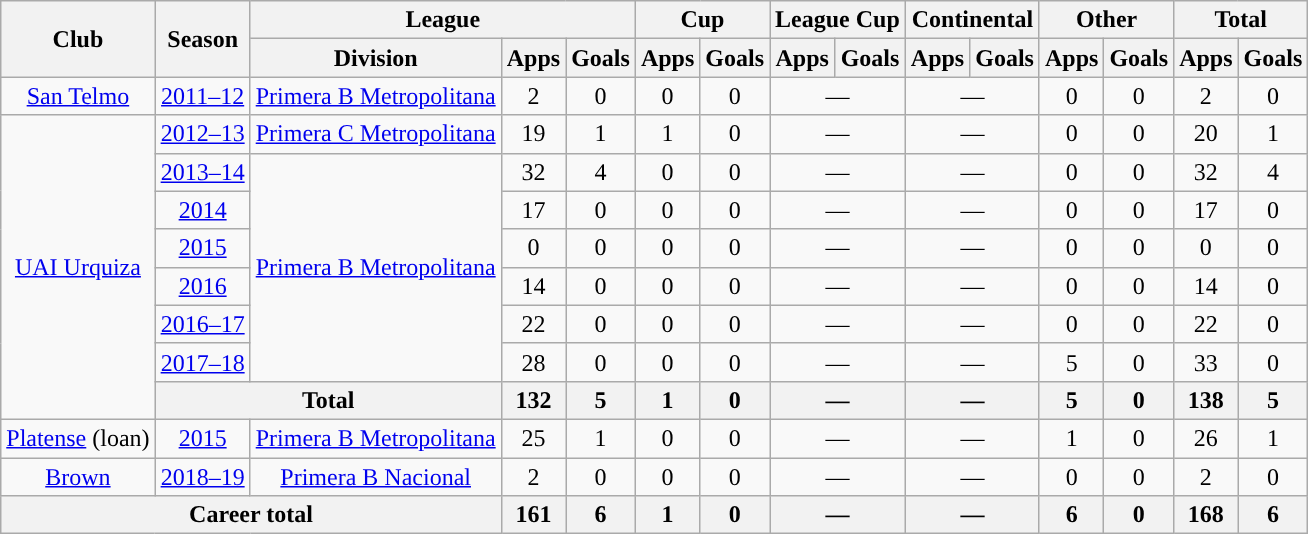<table class="wikitable" style="text-align:center">
<tr>
<th rowspan="2">Club</th>
<th rowspan="2">Season</th>
<th colspan="3">League</th>
<th colspan="2">Cup</th>
<th colspan="2">League Cup</th>
<th colspan="2">Continental</th>
<th colspan="2">Other</th>
<th colspan="2">Total</th>
</tr>
<tr>
<th>Division</th>
<th>Apps</th>
<th>Goals</th>
<th>Apps</th>
<th>Goals</th>
<th>Apps</th>
<th>Goals</th>
<th>Apps</th>
<th>Goals</th>
<th>Apps</th>
<th>Goals</th>
<th>Apps</th>
<th>Goals</th>
</tr>
<tr>
<td rowspan="1"><a href='#'>San Telmo</a></td>
<td><a href='#'>2011–12</a></td>
<td rowspan="1"><a href='#'>Primera B Metropolitana</a></td>
<td>2</td>
<td>0</td>
<td>0</td>
<td>0</td>
<td colspan="2">—</td>
<td colspan="2">—</td>
<td>0</td>
<td>0</td>
<td>2</td>
<td>0</td>
</tr>
<tr>
<td rowspan="8"><a href='#'>UAI Urquiza</a></td>
<td><a href='#'>2012–13</a></td>
<td rowspan="1"><a href='#'>Primera C Metropolitana</a></td>
<td>19</td>
<td>1</td>
<td>1</td>
<td>0</td>
<td colspan="2">—</td>
<td colspan="2">—</td>
<td>0</td>
<td>0</td>
<td>20</td>
<td>1</td>
</tr>
<tr>
<td><a href='#'>2013–14</a></td>
<td rowspan="6"><a href='#'>Primera B Metropolitana</a></td>
<td>32</td>
<td>4</td>
<td>0</td>
<td>0</td>
<td colspan="2">—</td>
<td colspan="2">—</td>
<td>0</td>
<td>0</td>
<td>32</td>
<td>4</td>
</tr>
<tr>
<td><a href='#'>2014</a></td>
<td>17</td>
<td>0</td>
<td>0</td>
<td>0</td>
<td colspan="2">—</td>
<td colspan="2">—</td>
<td>0</td>
<td>0</td>
<td>17</td>
<td>0</td>
</tr>
<tr>
<td><a href='#'>2015</a></td>
<td>0</td>
<td>0</td>
<td>0</td>
<td>0</td>
<td colspan="2">—</td>
<td colspan="2">—</td>
<td>0</td>
<td>0</td>
<td>0</td>
<td>0</td>
</tr>
<tr>
<td><a href='#'>2016</a></td>
<td>14</td>
<td>0</td>
<td>0</td>
<td>0</td>
<td colspan="2">—</td>
<td colspan="2">—</td>
<td>0</td>
<td>0</td>
<td>14</td>
<td>0</td>
</tr>
<tr>
<td><a href='#'>2016–17</a></td>
<td>22</td>
<td>0</td>
<td>0</td>
<td>0</td>
<td colspan="2">—</td>
<td colspan="2">—</td>
<td>0</td>
<td>0</td>
<td>22</td>
<td>0</td>
</tr>
<tr>
<td><a href='#'>2017–18</a></td>
<td>28</td>
<td>0</td>
<td>0</td>
<td>0</td>
<td colspan="2">—</td>
<td colspan="2">—</td>
<td>5</td>
<td>0</td>
<td>33</td>
<td>0</td>
</tr>
<tr>
<th colspan="2">Total</th>
<th>132</th>
<th>5</th>
<th>1</th>
<th>0</th>
<th colspan="2">—</th>
<th colspan="2">—</th>
<th>5</th>
<th>0</th>
<th>138</th>
<th>5</th>
</tr>
<tr>
<td rowspan="1"><a href='#'>Platense</a> (loan)</td>
<td><a href='#'>2015</a></td>
<td rowspan="1"><a href='#'>Primera B Metropolitana</a></td>
<td>25</td>
<td>1</td>
<td>0</td>
<td>0</td>
<td colspan="2">—</td>
<td colspan="2">—</td>
<td>1</td>
<td>0</td>
<td>26</td>
<td>1</td>
</tr>
<tr>
<td rowspan="1"><a href='#'>Brown</a></td>
<td><a href='#'>2018–19</a></td>
<td rowspan="1"><a href='#'>Primera B Nacional</a></td>
<td>2</td>
<td>0</td>
<td>0</td>
<td>0</td>
<td colspan="2">—</td>
<td colspan="2">—</td>
<td>0</td>
<td>0</td>
<td>2</td>
<td>0</td>
</tr>
<tr>
<th colspan="3">Career total</th>
<th>161</th>
<th>6</th>
<th>1</th>
<th>0</th>
<th colspan="2">—</th>
<th colspan="2">—</th>
<th>6</th>
<th>0</th>
<th>168</th>
<th>6</th>
</tr>
</table>
